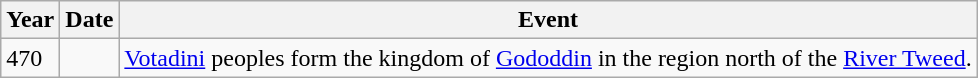<table class="wikitable">
<tr>
<th style="width:6en">Year</th>
<th style="width:15en">Date</th>
<th>Event</th>
</tr>
<tr>
<td>470</td>
<td></td>
<td><a href='#'>Votadini</a> peoples form the kingdom of <a href='#'>Gododdin</a> in the region north of the <a href='#'>River Tweed</a>.</td>
</tr>
</table>
